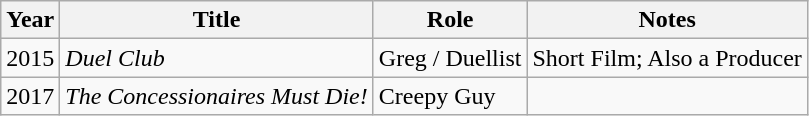<table class="wikitable sortable">
<tr>
<th>Year</th>
<th>Title</th>
<th>Role</th>
<th class="unsortable">Notes</th>
</tr>
<tr>
<td>2015</td>
<td><em>Duel Club</em></td>
<td>Greg / Duellist</td>
<td>Short Film; Also a Producer</td>
</tr>
<tr>
<td>2017</td>
<td><em>The Concessionaires Must Die!</em></td>
<td>Creepy Guy</td>
<td></td>
</tr>
</table>
